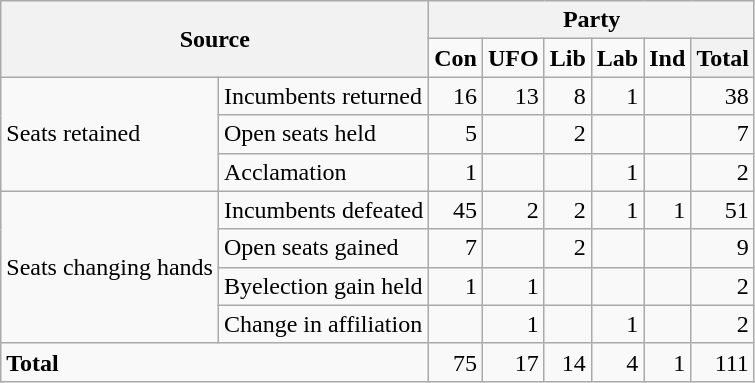<table class="wikitable" style="text-align:right;">
<tr>
<th colspan="2" rowspan="2">Source</th>
<th colspan="9">Party</th>
</tr>
<tr>
<td><strong>Con</strong></td>
<td><strong>UFO</strong></td>
<td><strong>Lib</strong></td>
<td><strong>Lab</strong></td>
<td><strong>Ind</strong></td>
<th>Total</th>
</tr>
<tr>
<td rowspan="3" style="text-align:left;">Seats retained</td>
<td style="text-align:left;">Incumbents returned</td>
<td>16</td>
<td>13</td>
<td>8</td>
<td>1</td>
<td></td>
<td>38</td>
</tr>
<tr>
<td style="text-align:left;">Open seats held</td>
<td>5</td>
<td></td>
<td>2</td>
<td></td>
<td></td>
<td>7</td>
</tr>
<tr>
<td style="text-align:left;">Acclamation</td>
<td>1</td>
<td></td>
<td></td>
<td>1</td>
<td></td>
<td>2</td>
</tr>
<tr>
<td rowspan="4" style="text-align:left;">Seats changing hands</td>
<td style="text-align:left;">Incumbents defeated</td>
<td>45</td>
<td>2</td>
<td>2</td>
<td>1</td>
<td>1</td>
<td>51</td>
</tr>
<tr>
<td style="text-align:left;">Open seats gained</td>
<td>7</td>
<td></td>
<td>2</td>
<td></td>
<td></td>
<td>9</td>
</tr>
<tr>
<td style="text-align:left;">Byelection gain held</td>
<td>1</td>
<td>1</td>
<td></td>
<td></td>
<td></td>
<td>2</td>
</tr>
<tr>
<td style="text-align:left;">Change in affiliation</td>
<td></td>
<td>1</td>
<td></td>
<td>1</td>
<td></td>
<td>2</td>
</tr>
<tr>
<td colspan="2" style="text-align:left;"><strong>Total</strong></td>
<td>75</td>
<td>17</td>
<td>14</td>
<td>4</td>
<td>1</td>
<td>111</td>
</tr>
</table>
